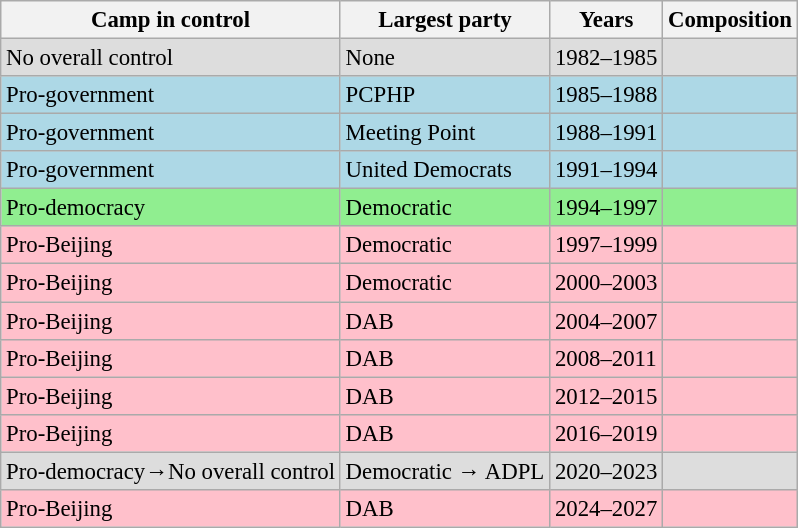<table class="wikitable" style="font-size: 95%;">
<tr>
<th>Camp in control</th>
<th>Largest party</th>
<th>Years</th>
<th>Composition</th>
</tr>
<tr ! style="background-color: #DDDDDD">
<td>No overall control</td>
<td>None</td>
<td>1982–1985</td>
<td></td>
</tr>
<tr ! style="background-color: LightBlue">
<td>Pro-government</td>
<td>PCPHP</td>
<td>1985–1988</td>
<td></td>
</tr>
<tr ! style="background-color: LightBlue">
<td>Pro-government</td>
<td>Meeting Point</td>
<td>1988–1991</td>
<td></td>
</tr>
<tr ! style="background-color: LightBlue">
<td>Pro-government</td>
<td>United Democrats</td>
<td>1991–1994</td>
<td></td>
</tr>
<tr ! style="background-color: LightGreen">
<td>Pro-democracy</td>
<td>Democratic</td>
<td>1994–1997</td>
<td></td>
</tr>
<tr ! style="background-color: Pink">
<td>Pro-Beijing</td>
<td>Democratic</td>
<td>1997–1999</td>
<td></td>
</tr>
<tr ! style="background-color: Pink">
<td>Pro-Beijing</td>
<td>Democratic</td>
<td>2000–2003</td>
<td></td>
</tr>
<tr ! style="background-color: Pink">
<td>Pro-Beijing</td>
<td>DAB</td>
<td>2004–2007</td>
<td></td>
</tr>
<tr ! style="background-color: Pink">
<td>Pro-Beijing</td>
<td>DAB</td>
<td>2008–2011</td>
<td></td>
</tr>
<tr ! style="background-color: Pink">
<td>Pro-Beijing</td>
<td>DAB</td>
<td>2012–2015</td>
<td></td>
</tr>
<tr ! style="background-color: Pink">
<td>Pro-Beijing</td>
<td>DAB</td>
<td>2016–2019</td>
<td></td>
</tr>
<tr ! style="background-color:#DDDDDD">
<td>Pro-democracy→No overall control</td>
<td>Democratic → ADPL</td>
<td>2020–2023</td>
<td></td>
</tr>
<tr ! style="background-color: Pink">
<td>Pro-Beijing</td>
<td>DAB</td>
<td>2024–2027</td>
<td></td>
</tr>
</table>
